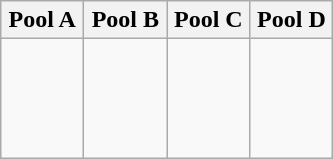<table class="wikitable">
<tr>
<th width=24%>Pool A</th>
<th width=24%>Pool B</th>
<th width=24%>Pool C</th>
<th width=24%>Pool D</th>
</tr>
<tr>
<td><br><br>
<br>
<br>
</td>
<td><br><br>
<br>
<br>
</td>
<td><br><br>
<br>
<br>
</td>
<td><br><br>
<br>
<br>
</td>
</tr>
</table>
